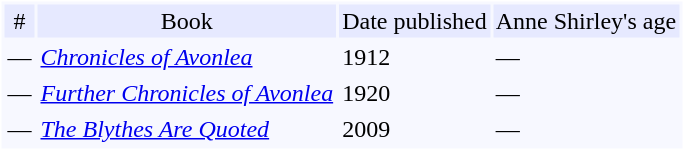<table style="border:1px; border: thin solid white; background-color:#f7f8ff" cellpadding="2">
<tr align="center" bgcolor="#e6e9ff">
<td>#</td>
<td>Book</td>
<td>Date published</td>
<td>Anne Shirley's age</td>
</tr>
<tr>
<td>—</td>
<td><em><a href='#'>Chronicles of Avonlea</a></em></td>
<td>1912</td>
<td>—</td>
</tr>
<tr>
<td>—</td>
<td><em><a href='#'>Further Chronicles of Avonlea</a></em></td>
<td>1920</td>
<td>—</td>
</tr>
<tr>
<td>—</td>
<td><em><a href='#'>The Blythes Are Quoted</a></em></td>
<td>2009</td>
<td>—</td>
</tr>
</table>
